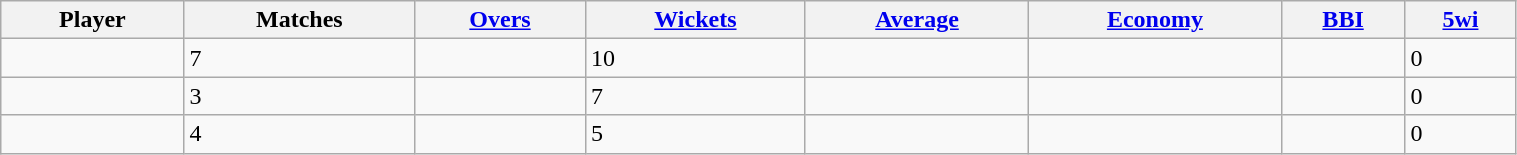<table class="wikitable sortable" style="width:80%;">
<tr>
<th>Player</th>
<th>Matches</th>
<th><a href='#'>Overs</a></th>
<th><a href='#'>Wickets</a></th>
<th><a href='#'>Average</a></th>
<th><a href='#'>Economy</a></th>
<th><a href='#'>BBI</a></th>
<th><a href='#'>5wi</a></th>
</tr>
<tr>
<td></td>
<td>7</td>
<td></td>
<td>10</td>
<td></td>
<td></td>
<td></td>
<td>0</td>
</tr>
<tr>
<td></td>
<td>3</td>
<td></td>
<td>7</td>
<td></td>
<td></td>
<td></td>
<td>0</td>
</tr>
<tr>
<td></td>
<td>4</td>
<td></td>
<td>5</td>
<td></td>
<td></td>
<td></td>
<td>0</td>
</tr>
</table>
